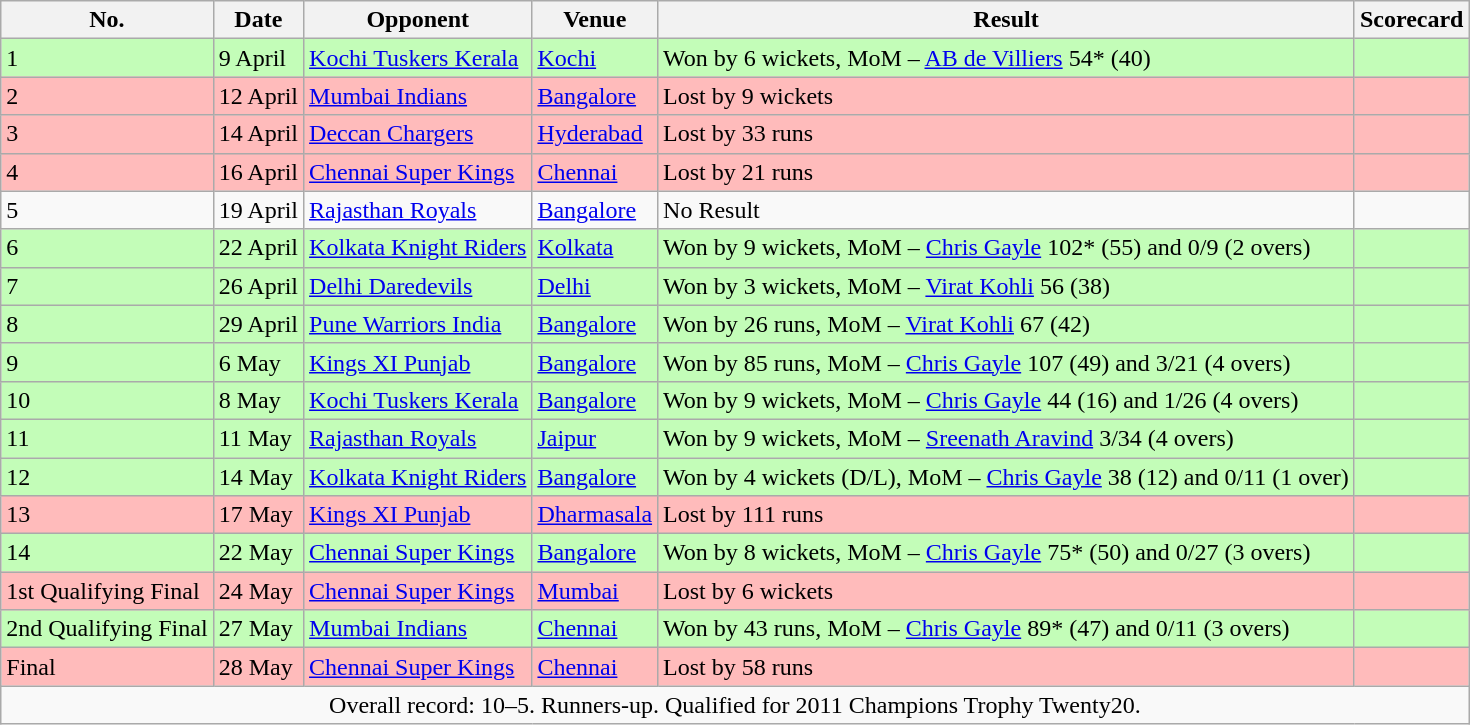<table class="wikitable sortable">
<tr>
<th>No.</th>
<th>Date</th>
<th>Opponent</th>
<th>Venue</th>
<th>Result</th>
<th>Scorecard</th>
</tr>
<tr style="background:#c3fdb8;">
<td>1</td>
<td>9 April</td>
<td><a href='#'>Kochi Tuskers Kerala</a></td>
<td><a href='#'>Kochi</a></td>
<td>Won by 6 wickets, MoM –  <a href='#'>AB de Villiers</a> 54* (40)</td>
<td></td>
</tr>
<tr style="background:#fbb;">
<td>2</td>
<td>12 April</td>
<td><a href='#'>Mumbai Indians</a></td>
<td><a href='#'>Bangalore</a></td>
<td>Lost by 9 wickets</td>
<td></td>
</tr>
<tr style="background:#fbb;">
<td>3</td>
<td>14 April</td>
<td><a href='#'>Deccan Chargers</a></td>
<td><a href='#'>Hyderabad</a></td>
<td>Lost by 33 runs</td>
<td></td>
</tr>
<tr style="background:#fbb;">
<td>4</td>
<td>16 April</td>
<td><a href='#'>Chennai Super Kings</a></td>
<td><a href='#'>Chennai</a></td>
<td>Lost by 21 runs</td>
<td></td>
</tr>
<tr>
<td>5</td>
<td>19 April</td>
<td><a href='#'>Rajasthan Royals</a></td>
<td><a href='#'>Bangalore</a></td>
<td>No Result</td>
<td></td>
</tr>
<tr style="background:#c3fdb8;">
<td>6</td>
<td>22 April</td>
<td><a href='#'>Kolkata Knight Riders</a></td>
<td><a href='#'>Kolkata</a></td>
<td>Won by 9 wickets, MoM –  <a href='#'>Chris Gayle</a> 102* (55) and 0/9 (2 overs)</td>
<td></td>
</tr>
<tr style="background:#c3fdb8;">
<td>7</td>
<td>26 April</td>
<td><a href='#'>Delhi Daredevils</a></td>
<td><a href='#'>Delhi</a></td>
<td>Won by 3 wickets, MoM –  <a href='#'>Virat Kohli</a> 56 (38)</td>
<td></td>
</tr>
<tr style="background:#c3fdb8;">
<td>8</td>
<td>29 April</td>
<td><a href='#'>Pune Warriors India</a></td>
<td><a href='#'>Bangalore</a></td>
<td>Won by 26 runs, MoM –  <a href='#'>Virat Kohli</a> 67 (42)</td>
<td></td>
</tr>
<tr style="background:#c3fdb8;">
<td>9</td>
<td>6 May</td>
<td><a href='#'>Kings XI Punjab</a></td>
<td><a href='#'>Bangalore</a></td>
<td>Won by 85 runs, MoM –  <a href='#'>Chris Gayle</a> 107  (49) and 3/21 (4 overs)</td>
<td></td>
</tr>
<tr style="background:#c3fdb8;">
<td>10</td>
<td>8 May</td>
<td><a href='#'>Kochi Tuskers Kerala</a></td>
<td><a href='#'>Bangalore</a></td>
<td>Won by 9 wickets, MoM –  <a href='#'>Chris Gayle</a> 44 (16) and 1/26 (4 overs)</td>
<td></td>
</tr>
<tr style="background:#c3fdb8;">
<td>11</td>
<td>11 May</td>
<td><a href='#'>Rajasthan Royals</a></td>
<td><a href='#'>Jaipur</a></td>
<td>Won by 9 wickets, MoM –  <a href='#'>Sreenath Aravind</a> 3/34 (4 overs)</td>
<td></td>
</tr>
<tr style="background:#c3fdb8;">
<td>12</td>
<td>14 May</td>
<td><a href='#'>Kolkata Knight Riders</a></td>
<td><a href='#'>Bangalore</a></td>
<td>Won by 4 wickets (D/L), MoM –  <a href='#'>Chris Gayle</a> 38 (12) and 0/11 (1 over)</td>
<td></td>
</tr>
<tr style="background:#fbb;">
<td>13</td>
<td>17 May</td>
<td><a href='#'>Kings XI Punjab</a></td>
<td><a href='#'>Dharmasala</a></td>
<td>Lost by 111 runs</td>
<td></td>
</tr>
<tr style="background:#c3fdb8;">
<td>14</td>
<td>22 May</td>
<td><a href='#'>Chennai Super Kings</a></td>
<td><a href='#'>Bangalore</a></td>
<td>Won by 8 wickets, MoM –  <a href='#'>Chris Gayle</a> 75* (50) and 0/27 (3 overs)</td>
<td></td>
</tr>
<tr style="background:#fbb;">
<td>1st Qualifying Final</td>
<td>24 May</td>
<td><a href='#'>Chennai Super Kings</a></td>
<td><a href='#'>Mumbai</a></td>
<td>Lost by 6 wickets</td>
<td></td>
</tr>
<tr style="background:#c3fdb8;">
<td>2nd Qualifying Final</td>
<td>27 May</td>
<td><a href='#'>Mumbai Indians</a></td>
<td><a href='#'>Chennai</a></td>
<td>Won by 43 runs, MoM –  <a href='#'>Chris Gayle</a> 89* (47) and 0/11 (3 overs)</td>
<td></td>
</tr>
<tr style="background:#fbb;">
<td>Final</td>
<td>28 May</td>
<td><a href='#'>Chennai Super Kings</a></td>
<td><a href='#'>Chennai</a></td>
<td>Lost by 58 runs</td>
<td></td>
</tr>
<tr>
<td colspan="6" style="text-align:center;">Overall record: 10–5. Runners-up. Qualified for 2011 Champions Trophy Twenty20.</td>
</tr>
</table>
